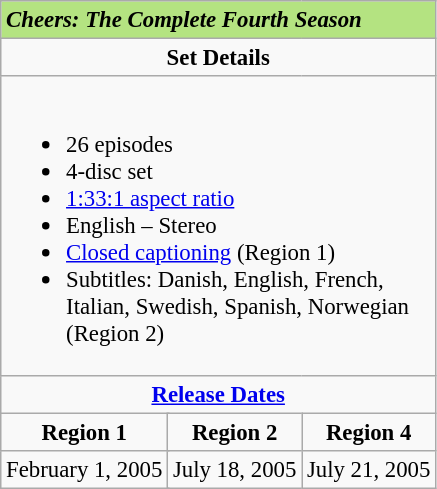<table class="wikitable" style="font-size:95%;">
<tr style="background:#b4e381">
<td colspan="6"><strong><em>Cheers: The Complete Fourth Season</em></strong></td>
</tr>
<tr style="vertical-align:top; text-align:center;">
<td style="width:250px;" colspan="6"><strong>Set Details</strong></td>
</tr>
<tr valign="top">
<td colspan="6"  style="text-align:left; width:250px;"><br><ul><li>26 episodes</li><li>4-disc set</li><li><a href='#'>1:33:1 aspect ratio</a></li><li>English – Stereo</li><li><a href='#'>Closed captioning</a> (Region 1)</li><li>Subtitles: Danish, English, French, Italian, Swedish, Spanish, Norwegian (Region 2)</li></ul></td>
</tr>
<tr>
<td colspan=6 style="text-align:center;"><strong><a href='#'>Release Dates</a></strong></td>
</tr>
<tr>
<td colspan=2 style="text-align:center;"><strong>Region 1</strong></td>
<td colspan=2 style="text-align:center;"><strong>Region 2</strong></td>
<td colspan=2 style="text-align:center;"><strong>Region 4</strong></td>
</tr>
<tr style="text-align:center;">
<td colspan=2>February 1, 2005</td>
<td colspan=2>July 18, 2005</td>
<td colspan=2>July 21, 2005</td>
</tr>
</table>
